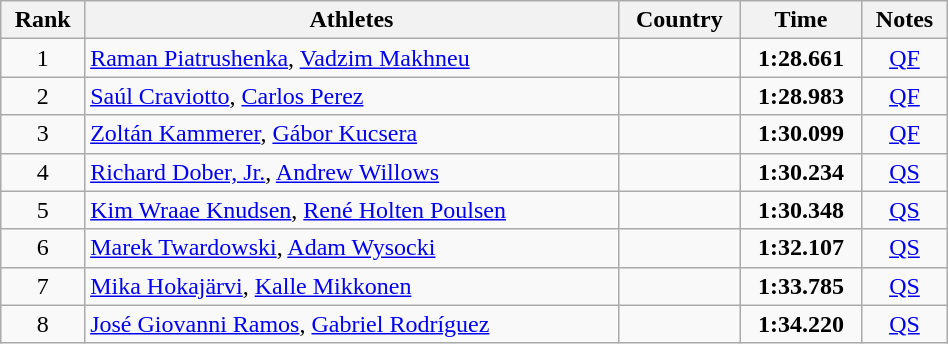<table class="wikitable sortable" width=50% style="text-align:center">
<tr>
<th>Rank</th>
<th>Athletes</th>
<th>Country</th>
<th>Time</th>
<th>Notes</th>
</tr>
<tr>
<td>1</td>
<td align=left><a href='#'>Raman Piatrushenka</a>, <a href='#'>Vadzim Makhneu</a></td>
<td align=left></td>
<td><strong>1:28.661</strong></td>
<td><a href='#'>QF</a></td>
</tr>
<tr>
<td>2</td>
<td align=left><a href='#'>Saúl Craviotto</a>, <a href='#'>Carlos Perez</a></td>
<td align=left></td>
<td><strong>1:28.983</strong></td>
<td><a href='#'>QF</a></td>
</tr>
<tr>
<td>3</td>
<td align=left><a href='#'>Zoltán Kammerer</a>, <a href='#'>Gábor Kucsera</a></td>
<td align=left></td>
<td><strong>1:30.099</strong></td>
<td><a href='#'>QF</a></td>
</tr>
<tr>
<td>4</td>
<td align=left><a href='#'>Richard Dober, Jr.</a>, <a href='#'>Andrew Willows</a></td>
<td align=left></td>
<td><strong>1:30.234</strong></td>
<td><a href='#'>QS</a></td>
</tr>
<tr>
<td>5</td>
<td align=left><a href='#'>Kim Wraae Knudsen</a>, <a href='#'>René Holten Poulsen</a></td>
<td align=left></td>
<td><strong>1:30.348</strong></td>
<td><a href='#'>QS</a></td>
</tr>
<tr>
<td>6</td>
<td align=left><a href='#'>Marek Twardowski</a>, <a href='#'>Adam Wysocki</a></td>
<td align=left></td>
<td><strong>1:32.107</strong></td>
<td><a href='#'>QS</a></td>
</tr>
<tr>
<td>7</td>
<td align=left><a href='#'>Mika Hokajärvi</a>, <a href='#'>Kalle Mikkonen</a></td>
<td align=left></td>
<td><strong>1:33.785</strong></td>
<td><a href='#'>QS</a></td>
</tr>
<tr>
<td>8</td>
<td align=left><a href='#'>José Giovanni Ramos</a>, <a href='#'>Gabriel Rodríguez</a></td>
<td align=left></td>
<td><strong>1:34.220</strong></td>
<td><a href='#'>QS</a></td>
</tr>
</table>
